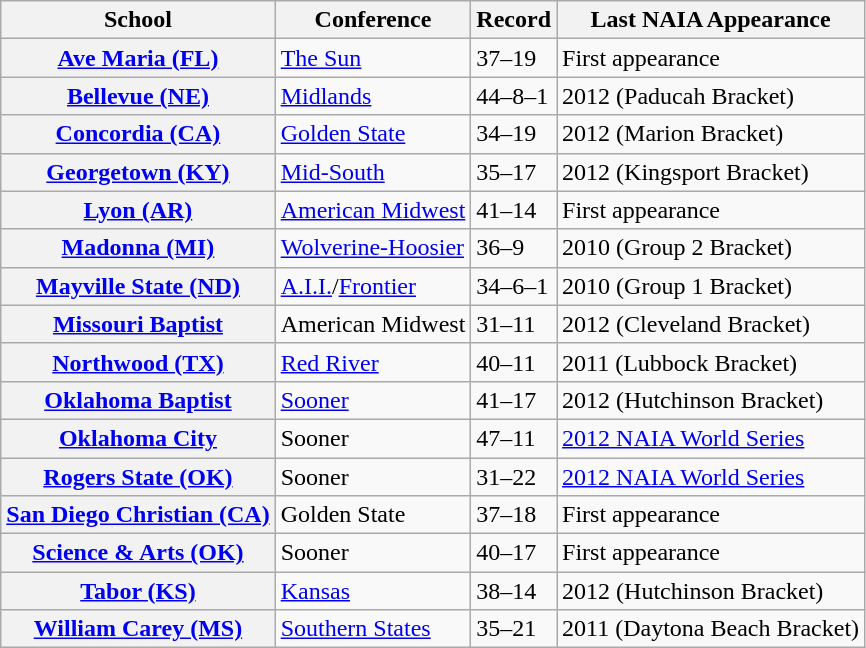<table class = "wikitable sortable plainrowheaders">
<tr>
<th>School</th>
<th>Conference</th>
<th>Record</th>
<th>Last NAIA Appearance</th>
</tr>
<tr>
<th scope="row"><a href='#'>Ave Maria (FL)</a></th>
<td><a href='#'>The Sun</a></td>
<td>37–19</td>
<td>First appearance</td>
</tr>
<tr>
<th scope="row"><a href='#'>Bellevue (NE)</a></th>
<td><a href='#'>Midlands</a></td>
<td>44–8–1</td>
<td>2012 (Paducah Bracket)</td>
</tr>
<tr>
<th scope="row"><a href='#'>Concordia (CA)</a></th>
<td><a href='#'>Golden State</a></td>
<td>34–19</td>
<td>2012 (Marion Bracket)</td>
</tr>
<tr>
<th scope="row"><a href='#'>Georgetown (KY)</a></th>
<td><a href='#'>Mid-South</a></td>
<td>35–17</td>
<td>2012 (Kingsport Bracket)</td>
</tr>
<tr>
<th scope="row"><a href='#'>Lyon (AR)</a></th>
<td><a href='#'>American Midwest</a></td>
<td>41–14</td>
<td>First appearance</td>
</tr>
<tr>
<th scope="row"><a href='#'>Madonna (MI)</a></th>
<td><a href='#'>Wolverine-Hoosier</a></td>
<td>36–9</td>
<td>2010 (Group 2 Bracket)</td>
</tr>
<tr>
<th scope="row"><a href='#'>Mayville State (ND)</a></th>
<td><a href='#'>A.I.I.</a>/<a href='#'>Frontier</a></td>
<td>34–6–1</td>
<td>2010 (Group 1 Bracket)</td>
</tr>
<tr>
<th scope="row"><a href='#'>Missouri Baptist</a></th>
<td>American Midwest</td>
<td>31–11</td>
<td>2012 (Cleveland Bracket)</td>
</tr>
<tr>
<th scope="row"><a href='#'>Northwood (TX)</a></th>
<td><a href='#'>Red River</a></td>
<td>40–11</td>
<td>2011 (Lubbock Bracket)</td>
</tr>
<tr>
<th scope="row"><a href='#'>Oklahoma Baptist</a></th>
<td><a href='#'>Sooner</a></td>
<td>41–17</td>
<td>2012 (Hutchinson Bracket)</td>
</tr>
<tr>
<th scope="row"><a href='#'>Oklahoma City</a></th>
<td>Sooner</td>
<td>47–11</td>
<td><a href='#'>2012 NAIA World Series</a></td>
</tr>
<tr>
<th scope="row"><a href='#'>Rogers State (OK)</a></th>
<td>Sooner</td>
<td>31–22</td>
<td><a href='#'>2012 NAIA World Series</a></td>
</tr>
<tr>
<th scope="row"><a href='#'>San Diego Christian (CA)</a></th>
<td>Golden State</td>
<td>37–18</td>
<td>First appearance</td>
</tr>
<tr>
<th scope="row"><a href='#'>Science & Arts (OK)</a></th>
<td>Sooner</td>
<td>40–17</td>
<td>First appearance</td>
</tr>
<tr>
<th scope="row"><a href='#'>Tabor (KS)</a></th>
<td><a href='#'>Kansas</a></td>
<td>38–14</td>
<td>2012 (Hutchinson Bracket)</td>
</tr>
<tr>
<th scope="row"><a href='#'>William Carey (MS)</a></th>
<td><a href='#'>Southern States</a></td>
<td>35–21</td>
<td>2011 (Daytona Beach Bracket)</td>
</tr>
</table>
